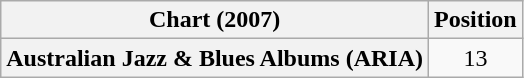<table class="wikitable plainrowheaders" style="text-align:center">
<tr>
<th scope="col">Chart (2007)</th>
<th scope="col">Position</th>
</tr>
<tr>
<th scope="row">Australian Jazz & Blues Albums (ARIA)</th>
<td>13</td>
</tr>
</table>
